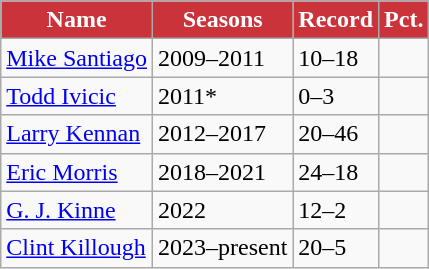<table class="wikitable">
<tr style="text-align:center; background:#CB333B; color:white">
<td><strong>Name</strong></td>
<td><strong>Seasons</strong></td>
<td><strong>Record</strong></td>
<td><strong>Pct.</strong></td>
</tr>
<tr>
<td><a href='#'>Mike Santiago</a></td>
<td>2009–2011</td>
<td>10–18</td>
<td></td>
</tr>
<tr>
<td><a href='#'>Todd Ivicic</a></td>
<td>2011*</td>
<td>0–3</td>
<td></td>
</tr>
<tr>
<td><a href='#'>Larry Kennan</a></td>
<td>2012–2017</td>
<td>20–46</td>
<td></td>
</tr>
<tr>
<td><a href='#'>Eric Morris</a></td>
<td>2018–2021</td>
<td>24–18</td>
<td></td>
</tr>
<tr>
<td><a href='#'>G. J. Kinne</a></td>
<td>2022</td>
<td>12–2</td>
<td></td>
</tr>
<tr>
<td><a href='#'>Clint Killough</a></td>
<td>2023–present</td>
<td>20–5</td>
<td></td>
</tr>
</table>
